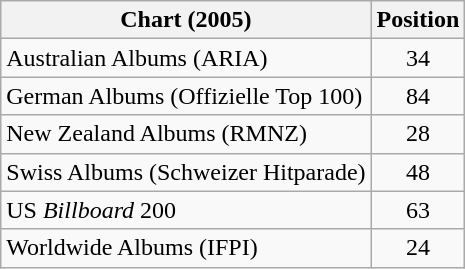<table class="wikitable plainrowheaders sortable">
<tr>
<th scope="col">Chart (2005)</th>
<th scope="col">Position</th>
</tr>
<tr>
<td>Australian Albums (ARIA)</td>
<td align="center">34</td>
</tr>
<tr>
<td>German Albums (Offizielle Top 100)</td>
<td align="center">84</td>
</tr>
<tr>
<td>New Zealand Albums (RMNZ)</td>
<td align="center">28</td>
</tr>
<tr>
<td>Swiss Albums (Schweizer Hitparade)</td>
<td align="center">48</td>
</tr>
<tr>
<td>US <em>Billboard</em> 200</td>
<td align="center">63</td>
</tr>
<tr>
<td>Worldwide Albums (IFPI)</td>
<td align="center">24</td>
</tr>
</table>
